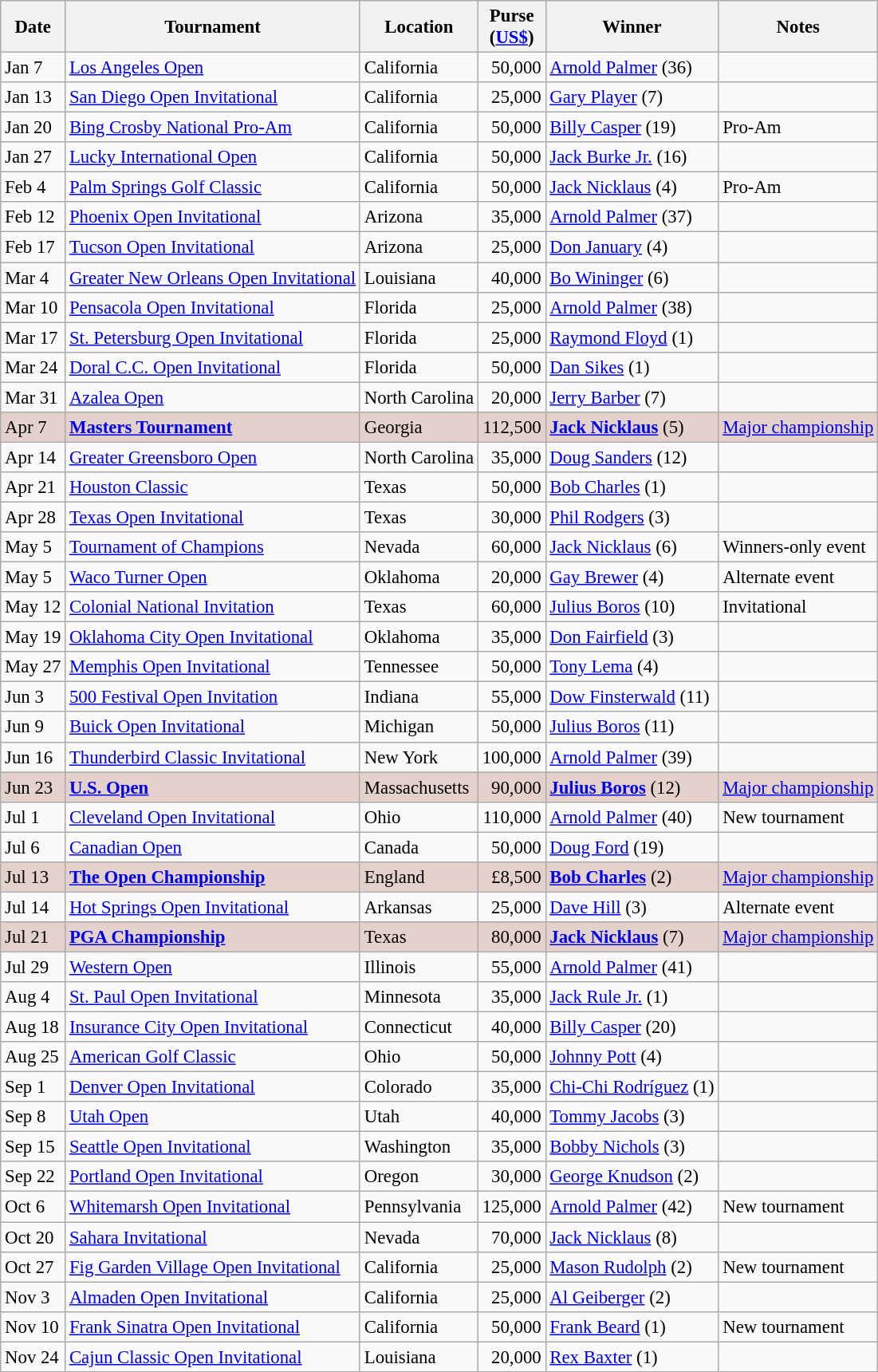<table class="wikitable" style="font-size:95%">
<tr>
<th>Date</th>
<th>Tournament</th>
<th>Location</th>
<th>Purse<br>(<a href='#'>US$</a>)</th>
<th>Winner</th>
<th>Notes</th>
</tr>
<tr>
<td>Jan 7</td>
<td><a href='#'>Los Angeles Open</a></td>
<td>California</td>
<td align=right>50,000</td>
<td> <a href='#'>Arnold Palmer</a> (36)</td>
<td></td>
</tr>
<tr>
<td>Jan 13</td>
<td><a href='#'>San Diego Open Invitational</a></td>
<td>California</td>
<td align=right>25,000</td>
<td> <a href='#'>Gary Player</a> (7)</td>
<td></td>
</tr>
<tr>
<td>Jan 20</td>
<td><a href='#'>Bing Crosby National Pro-Am</a></td>
<td>California</td>
<td align=right>50,000</td>
<td> <a href='#'>Billy Casper</a> (19)</td>
<td>Pro-Am</td>
</tr>
<tr>
<td>Jan 27</td>
<td><a href='#'>Lucky International Open</a></td>
<td>California</td>
<td align=right>50,000</td>
<td> <a href='#'>Jack Burke Jr.</a> (16)</td>
<td></td>
</tr>
<tr>
<td>Feb 4</td>
<td><a href='#'>Palm Springs Golf Classic</a></td>
<td>California</td>
<td align=right>50,000</td>
<td> <a href='#'>Jack Nicklaus</a> (4)</td>
<td>Pro-Am</td>
</tr>
<tr>
<td>Feb 12</td>
<td><a href='#'>Phoenix Open Invitational</a></td>
<td>Arizona</td>
<td align=right>35,000</td>
<td> <a href='#'>Arnold Palmer</a> (37)</td>
<td></td>
</tr>
<tr>
<td>Feb 17</td>
<td><a href='#'>Tucson Open Invitational</a></td>
<td>Arizona</td>
<td align=right>25,000</td>
<td> <a href='#'>Don January</a> (4)</td>
<td></td>
</tr>
<tr>
<td>Mar 4</td>
<td><a href='#'>Greater New Orleans Open Invitational</a></td>
<td>Louisiana</td>
<td align=right>40,000</td>
<td> <a href='#'>Bo Wininger</a> (6)</td>
<td></td>
</tr>
<tr>
<td>Mar 10</td>
<td><a href='#'>Pensacola Open Invitational</a></td>
<td>Florida</td>
<td align=right>25,000</td>
<td> <a href='#'>Arnold Palmer</a> (38)</td>
<td></td>
</tr>
<tr>
<td>Mar 17</td>
<td><a href='#'>St. Petersburg Open Invitational</a></td>
<td>Florida</td>
<td align=right>25,000</td>
<td> <a href='#'>Raymond Floyd</a> (1)</td>
<td></td>
</tr>
<tr>
<td>Mar 24</td>
<td><a href='#'>Doral C.C. Open Invitational</a></td>
<td>Florida</td>
<td align=right>50,000</td>
<td> <a href='#'>Dan Sikes</a> (1)</td>
<td></td>
</tr>
<tr>
<td>Mar 31</td>
<td><a href='#'>Azalea Open</a></td>
<td>North Carolina</td>
<td align=right>20,000</td>
<td> <a href='#'>Jerry Barber</a> (7)</td>
<td></td>
</tr>
<tr style="background:#e5d1cb;">
<td>Apr 7</td>
<td><strong><a href='#'>Masters Tournament</a></strong></td>
<td>Georgia</td>
<td align=right>112,500</td>
<td> <strong><a href='#'>Jack Nicklaus</a></strong> (5)</td>
<td><a href='#'>Major championship</a></td>
</tr>
<tr>
<td>Apr 14</td>
<td><a href='#'>Greater Greensboro Open</a></td>
<td>North Carolina</td>
<td align=right>35,000</td>
<td> <a href='#'>Doug Sanders</a> (12)</td>
<td></td>
</tr>
<tr>
<td>Apr 21</td>
<td><a href='#'>Houston Classic</a></td>
<td>Texas</td>
<td align=right>50,000</td>
<td> <a href='#'>Bob Charles</a> (1)</td>
<td></td>
</tr>
<tr>
<td>Apr 28</td>
<td><a href='#'>Texas Open Invitational</a></td>
<td>Texas</td>
<td align=right>30,000</td>
<td> <a href='#'>Phil Rodgers</a> (3)</td>
<td></td>
</tr>
<tr>
<td>May 5</td>
<td><a href='#'>Tournament of Champions</a></td>
<td>Nevada</td>
<td align=right>60,000</td>
<td> <a href='#'>Jack Nicklaus</a> (6)</td>
<td>Winners-only event</td>
</tr>
<tr>
<td>May 5</td>
<td><a href='#'>Waco Turner Open</a></td>
<td>Oklahoma</td>
<td align=right>20,000</td>
<td> <a href='#'>Gay Brewer</a> (4)</td>
<td>Alternate event</td>
</tr>
<tr>
<td>May 12</td>
<td><a href='#'>Colonial National Invitation</a></td>
<td>Texas</td>
<td align=right>60,000</td>
<td> <a href='#'>Julius Boros</a> (10)</td>
<td>Invitational</td>
</tr>
<tr>
<td>May 19</td>
<td><a href='#'>Oklahoma City Open Invitational</a></td>
<td>Oklahoma</td>
<td align=right>35,000</td>
<td> <a href='#'>Don Fairfield</a> (3)</td>
<td></td>
</tr>
<tr>
<td>May 27</td>
<td><a href='#'>Memphis Open Invitational</a></td>
<td>Tennessee</td>
<td align=right>50,000</td>
<td> <a href='#'>Tony Lema</a> (4)</td>
<td></td>
</tr>
<tr>
<td>Jun 3</td>
<td><a href='#'>500 Festival Open Invitation</a></td>
<td>Indiana</td>
<td align=right>55,000</td>
<td> <a href='#'>Dow Finsterwald</a> (11)</td>
<td></td>
</tr>
<tr>
<td>Jun 9</td>
<td><a href='#'>Buick Open Invitational</a></td>
<td>Michigan</td>
<td align=right>50,000</td>
<td> <a href='#'>Julius Boros</a> (11)</td>
<td></td>
</tr>
<tr>
<td>Jun 16</td>
<td><a href='#'>Thunderbird Classic Invitational</a></td>
<td>New York</td>
<td align=right>100,000</td>
<td> <a href='#'>Arnold Palmer</a> (39)</td>
<td></td>
</tr>
<tr style="background:#e5d1cb;">
<td>Jun 23</td>
<td><strong><a href='#'>U.S. Open</a></strong></td>
<td>Massachusetts</td>
<td align=right>90,000</td>
<td> <strong><a href='#'>Julius Boros</a></strong> (12)</td>
<td><a href='#'>Major championship</a></td>
</tr>
<tr>
<td>Jul 1</td>
<td><a href='#'>Cleveland Open Invitational</a></td>
<td>Ohio</td>
<td align=right>110,000</td>
<td> <a href='#'>Arnold Palmer</a> (40)</td>
<td>New tournament</td>
</tr>
<tr>
<td>Jul 6</td>
<td><a href='#'>Canadian Open</a></td>
<td>Canada</td>
<td align=right>50,000</td>
<td> <a href='#'>Doug Ford</a> (19)</td>
<td></td>
</tr>
<tr style="background:#e5d1cb;">
<td>Jul 13</td>
<td><strong><a href='#'>The Open Championship</a></strong></td>
<td>England</td>
<td align=right>£8,500</td>
<td> <strong><a href='#'>Bob Charles</a></strong> (2)</td>
<td><a href='#'>Major championship</a></td>
</tr>
<tr>
<td>Jul 14</td>
<td><a href='#'>Hot Springs Open Invitational</a></td>
<td>Arkansas</td>
<td align=right>25,000</td>
<td> <a href='#'>Dave Hill</a> (3)</td>
<td>Alternate event</td>
</tr>
<tr style="background:#e5d1cb;">
<td>Jul 21</td>
<td><strong><a href='#'>PGA Championship</a></strong></td>
<td>Texas</td>
<td align=right>80,000</td>
<td> <strong><a href='#'>Jack Nicklaus</a></strong> (7)</td>
<td><a href='#'>Major championship</a></td>
</tr>
<tr>
<td>Jul 29</td>
<td><a href='#'>Western Open</a></td>
<td>Illinois</td>
<td align=right>55,000</td>
<td> <a href='#'>Arnold Palmer</a> (41)</td>
<td></td>
</tr>
<tr>
<td>Aug 4</td>
<td><a href='#'>St. Paul Open Invitational</a></td>
<td>Minnesota</td>
<td align=right>35,000</td>
<td> <a href='#'>Jack Rule Jr.</a> (1)</td>
<td></td>
</tr>
<tr>
<td>Aug 18</td>
<td><a href='#'>Insurance City Open Invitational</a></td>
<td>Connecticut</td>
<td align=right>40,000</td>
<td> <a href='#'>Billy Casper</a> (20)</td>
<td></td>
</tr>
<tr>
<td>Aug 25</td>
<td><a href='#'>American Golf Classic</a></td>
<td>Ohio</td>
<td align=right>50,000</td>
<td> <a href='#'>Johnny Pott</a> (4)</td>
<td></td>
</tr>
<tr>
<td>Sep 1</td>
<td><a href='#'>Denver Open Invitational</a></td>
<td>Colorado</td>
<td align=right>35,000</td>
<td> <a href='#'>Chi-Chi Rodríguez</a> (1)</td>
<td></td>
</tr>
<tr>
<td>Sep 8</td>
<td><a href='#'>Utah Open</a></td>
<td>Utah</td>
<td align=right>40,000</td>
<td> <a href='#'>Tommy Jacobs</a> (3)</td>
<td></td>
</tr>
<tr>
<td>Sep 15</td>
<td><a href='#'>Seattle Open Invitational</a></td>
<td>Washington</td>
<td align=right>35,000</td>
<td> <a href='#'>Bobby Nichols</a> (3)</td>
<td></td>
</tr>
<tr>
<td>Sep 22</td>
<td><a href='#'>Portland Open Invitational</a></td>
<td>Oregon</td>
<td align=right>30,000</td>
<td> <a href='#'>George Knudson</a> (2)</td>
<td></td>
</tr>
<tr>
<td>Oct 6</td>
<td><a href='#'>Whitemarsh Open Invitational</a></td>
<td>Pennsylvania</td>
<td align=right>125,000</td>
<td> <a href='#'>Arnold Palmer</a> (42)</td>
<td>New tournament</td>
</tr>
<tr>
<td>Oct 20</td>
<td><a href='#'>Sahara Invitational</a></td>
<td>Nevada</td>
<td align=right>70,000</td>
<td> <a href='#'>Jack Nicklaus</a> (8)</td>
<td></td>
</tr>
<tr>
<td>Oct 27</td>
<td><a href='#'>Fig Garden Village Open Invitational</a></td>
<td>California</td>
<td align=right>25,000</td>
<td> <a href='#'>Mason Rudolph</a> (2)</td>
<td>New tournament</td>
</tr>
<tr>
<td>Nov 3</td>
<td><a href='#'>Almaden Open Invitational</a></td>
<td>California</td>
<td align=right>25,000</td>
<td> <a href='#'>Al Geiberger</a> (2)</td>
<td></td>
</tr>
<tr>
<td>Nov 10</td>
<td><a href='#'>Frank Sinatra Open Invitational</a></td>
<td>California</td>
<td align=right>50,000</td>
<td> <a href='#'>Frank Beard</a> (1)</td>
<td>New tournament</td>
</tr>
<tr>
<td>Nov 24</td>
<td><a href='#'>Cajun Classic Open Invitational</a></td>
<td>Louisiana</td>
<td align=right>20,000</td>
<td> <a href='#'>Rex Baxter</a> (1)</td>
<td></td>
</tr>
</table>
